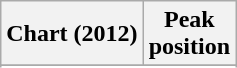<table class="wikitable sortable plainrowheaders">
<tr>
<th scope="col">Chart (2012)</th>
<th scope="col">Peak<br>position</th>
</tr>
<tr>
</tr>
<tr>
</tr>
</table>
